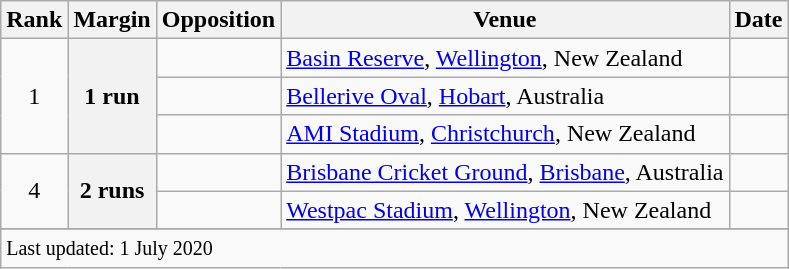<table class="wikitable plainrowheaders sortable">
<tr>
<th scope=col>Rank</th>
<th scope=col>Margin</th>
<th scope=col>Opposition</th>
<th scope=col>Venue</th>
<th scope=col>Date</th>
</tr>
<tr>
<td align=center rowspan=3>1</td>
<th scope=row style="text-align:center;" rowspan=3>1 run</th>
<td></td>
<td><a href='#'>Basin Reserve</a>, <a href='#'>Wellington</a>, New Zealand</td>
<td></td>
</tr>
<tr>
<td></td>
<td><a href='#'>Bellerive Oval</a>, <a href='#'>Hobart</a>, Australia</td>
<td></td>
</tr>
<tr>
<td></td>
<td><a href='#'>AMI Stadium</a>, <a href='#'>Christchurch</a>, New Zealand</td>
<td></td>
</tr>
<tr>
<td align=center rowspan=2>4</td>
<th scope=row style="text-align:center;" rowspan=2>2 runs</th>
<td></td>
<td><a href='#'>Brisbane Cricket Ground</a>, <a href='#'>Brisbane</a>, Australia</td>
<td></td>
</tr>
<tr>
<td></td>
<td><a href='#'>Westpac Stadium</a>, <a href='#'>Wellington</a>, New Zealand</td>
<td></td>
</tr>
<tr>
</tr>
<tr class=sortbottom>
<td colspan=5><small>Last updated: 1 July 2020</small></td>
</tr>
</table>
